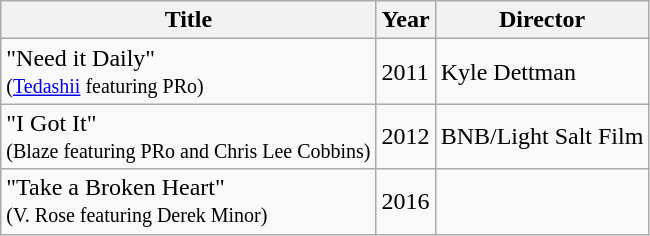<table class="wikitable">
<tr>
<th>Title</th>
<th>Year</th>
<th>Director</th>
</tr>
<tr>
<td>"Need it Daily" <br><small>(<a href='#'>Tedashii</a> featuring PRo)</small></td>
<td>2011</td>
<td>Kyle Dettman</td>
</tr>
<tr>
<td>"I Got It" <br><small>(Blaze featuring PRo and Chris Lee Cobbins)</small></td>
<td>2012</td>
<td>BNB/Light Salt Film</td>
</tr>
<tr>
<td>"Take a Broken Heart" <br><small>(V. Rose featuring Derek Minor)</small></td>
<td>2016</td>
<td></td>
</tr>
</table>
